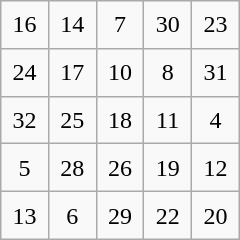<table class="wikitable" style="margin-left:auto;margin-right:auto;text-align:center;width:10em;height:10em;table-layout:fixed;">
<tr>
<td>16</td>
<td>14</td>
<td>7</td>
<td>30</td>
<td>23</td>
</tr>
<tr>
<td>24</td>
<td>17</td>
<td>10</td>
<td>8</td>
<td>31</td>
</tr>
<tr>
<td>32</td>
<td>25</td>
<td>18</td>
<td>11</td>
<td>4</td>
</tr>
<tr>
<td>5</td>
<td>28</td>
<td>26</td>
<td>19</td>
<td>12</td>
</tr>
<tr>
<td>13</td>
<td>6</td>
<td>29</td>
<td>22</td>
<td>20</td>
</tr>
</table>
